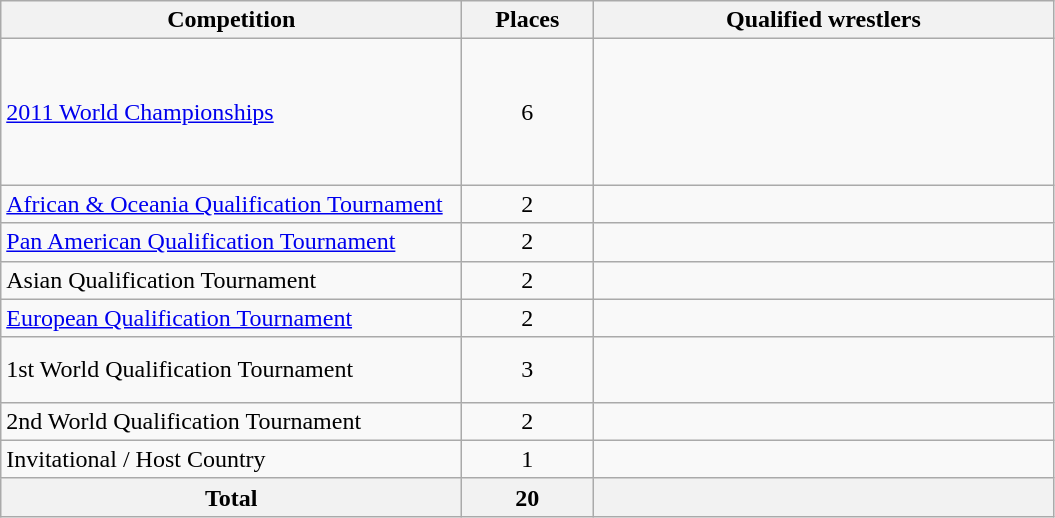<table class = "wikitable">
<tr>
<th width=300>Competition</th>
<th width=80>Places</th>
<th width=300>Qualified wrestlers</th>
</tr>
<tr>
<td><a href='#'>2011 World Championships</a></td>
<td align="center">6</td>
<td><br><br><br><br><br></td>
</tr>
<tr>
<td><a href='#'>African & Oceania Qualification Tournament</a></td>
<td align="center">2</td>
<td><br></td>
</tr>
<tr>
<td><a href='#'>Pan American Qualification Tournament</a></td>
<td align="center">2</td>
<td><br></td>
</tr>
<tr>
<td>Asian Qualification Tournament</td>
<td align="center">2</td>
<td><br></td>
</tr>
<tr>
<td><a href='#'>European Qualification Tournament</a></td>
<td align="center">2</td>
<td><br></td>
</tr>
<tr>
<td>1st World Qualification Tournament</td>
<td align="center">3</td>
<td><br><br></td>
</tr>
<tr>
<td>2nd World Qualification Tournament</td>
<td align="center">2</td>
<td><br></td>
</tr>
<tr>
<td>Invitational / Host Country</td>
<td align="center">1</td>
<td></td>
</tr>
<tr>
<th>Total</th>
<th>20</th>
<th></th>
</tr>
</table>
